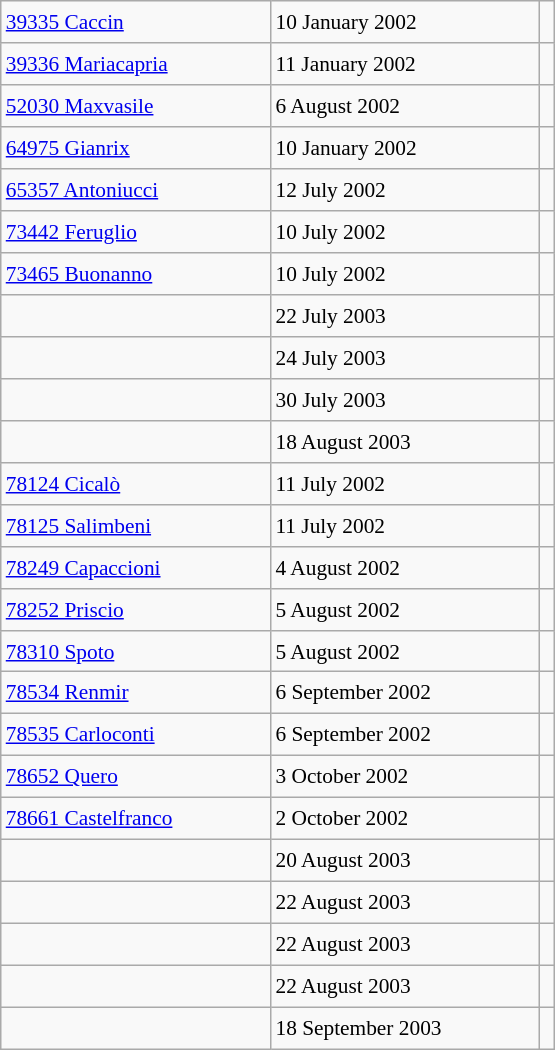<table class="wikitable" style="font-size: 89%; float: left; width: 26em; margin-right: 1em; height: 700px">
<tr>
<td><a href='#'>39335 Caccin</a></td>
<td>10 January 2002</td>
<td></td>
</tr>
<tr>
<td><a href='#'>39336 Mariacapria</a></td>
<td>11 January 2002</td>
<td></td>
</tr>
<tr>
<td><a href='#'>52030 Maxvasile</a></td>
<td>6 August 2002</td>
<td></td>
</tr>
<tr>
<td><a href='#'>64975 Gianrix</a></td>
<td>10 January 2002</td>
<td></td>
</tr>
<tr>
<td><a href='#'>65357 Antoniucci</a></td>
<td>12 July 2002</td>
<td></td>
</tr>
<tr>
<td><a href='#'>73442 Feruglio</a></td>
<td>10 July 2002</td>
<td></td>
</tr>
<tr>
<td><a href='#'>73465 Buonanno</a></td>
<td>10 July 2002</td>
<td></td>
</tr>
<tr>
<td></td>
<td>22 July 2003</td>
<td></td>
</tr>
<tr>
<td></td>
<td>24 July 2003</td>
<td></td>
</tr>
<tr>
<td></td>
<td>30 July 2003</td>
<td></td>
</tr>
<tr>
<td></td>
<td>18 August 2003</td>
<td></td>
</tr>
<tr>
<td><a href='#'>78124 Cicalò</a></td>
<td>11 July 2002</td>
<td></td>
</tr>
<tr>
<td><a href='#'>78125 Salimbeni</a></td>
<td>11 July 2002</td>
<td></td>
</tr>
<tr>
<td><a href='#'>78249 Capaccioni</a></td>
<td>4 August 2002</td>
<td></td>
</tr>
<tr>
<td><a href='#'>78252 Priscio</a></td>
<td>5 August 2002</td>
<td></td>
</tr>
<tr>
<td><a href='#'>78310 Spoto</a></td>
<td>5 August 2002</td>
<td></td>
</tr>
<tr>
<td><a href='#'>78534 Renmir</a></td>
<td>6 September 2002</td>
<td></td>
</tr>
<tr>
<td><a href='#'>78535 Carloconti</a></td>
<td>6 September 2002</td>
<td></td>
</tr>
<tr>
<td><a href='#'>78652 Quero</a></td>
<td>3 October 2002</td>
<td></td>
</tr>
<tr>
<td><a href='#'>78661 Castelfranco</a></td>
<td>2 October 2002</td>
<td></td>
</tr>
<tr>
<td></td>
<td>20 August 2003</td>
<td></td>
</tr>
<tr>
<td></td>
<td>22 August 2003</td>
<td></td>
</tr>
<tr>
<td></td>
<td>22 August 2003</td>
<td></td>
</tr>
<tr>
<td></td>
<td>22 August 2003</td>
<td></td>
</tr>
<tr>
<td></td>
<td>18 September 2003</td>
<td></td>
</tr>
</table>
